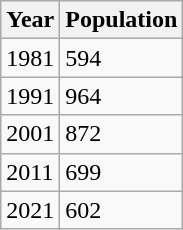<table class="wikitable">
<tr>
<th>Year</th>
<th>Population</th>
</tr>
<tr>
<td>1981</td>
<td>594</td>
</tr>
<tr>
<td>1991</td>
<td>964</td>
</tr>
<tr>
<td>2001</td>
<td>872</td>
</tr>
<tr>
<td>2011</td>
<td>699</td>
</tr>
<tr>
<td>2021</td>
<td>602</td>
</tr>
</table>
